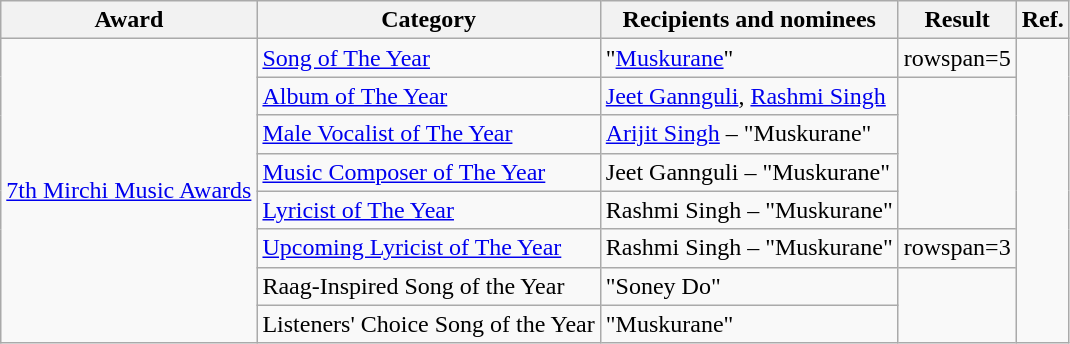<table class="wikitable sortable">
<tr>
<th>Award</th>
<th>Category</th>
<th>Recipients and nominees</th>
<th>Result</th>
<th>Ref.</th>
</tr>
<tr>
<td rowspan=8><a href='#'>7th Mirchi Music Awards</a></td>
<td><a href='#'>Song of The Year</a></td>
<td>"<a href='#'>Muskurane</a>"</td>
<td>rowspan=5 </td>
<td rowspan=8></td>
</tr>
<tr>
<td><a href='#'>Album of The Year</a></td>
<td><a href='#'>Jeet Gannguli</a>, <a href='#'>Rashmi Singh</a></td>
</tr>
<tr>
<td><a href='#'>Male Vocalist of The Year</a></td>
<td><a href='#'>Arijit Singh</a> – "Muskurane"</td>
</tr>
<tr>
<td><a href='#'>Music Composer of The Year</a></td>
<td>Jeet Gannguli – "Muskurane"</td>
</tr>
<tr>
<td><a href='#'>Lyricist of The Year</a></td>
<td>Rashmi Singh – "Muskurane"</td>
</tr>
<tr>
<td><a href='#'>Upcoming Lyricist of The Year</a></td>
<td>Rashmi Singh – "Muskurane"</td>
<td>rowspan=3 </td>
</tr>
<tr>
<td>Raag-Inspired Song of the Year</td>
<td>"Soney Do"</td>
</tr>
<tr>
<td>Listeners' Choice Song of the Year</td>
<td>"Muskurane"</td>
</tr>
</table>
